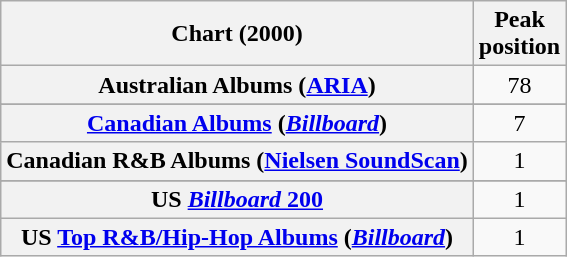<table class="wikitable sortable plainrowheaders" style="text-align:center;">
<tr>
<th scope="col">Chart (2000)</th>
<th scope="col">Peak<br>position</th>
</tr>
<tr>
<th scope="row">Australian Albums (<a href='#'>ARIA</a>)</th>
<td>78</td>
</tr>
<tr>
</tr>
<tr>
</tr>
<tr>
</tr>
<tr>
<th scope="row"><a href='#'>Canadian Albums</a> (<em><a href='#'>Billboard</a></em>)</th>
<td>7</td>
</tr>
<tr>
<th scope="row">Canadian R&B Albums (<a href='#'>Nielsen SoundScan</a>)</th>
<td>1</td>
</tr>
<tr>
</tr>
<tr>
</tr>
<tr>
</tr>
<tr>
</tr>
<tr>
</tr>
<tr>
</tr>
<tr>
</tr>
<tr>
<th scope="row">US <a href='#'><em>Billboard</em> 200</a></th>
<td>1</td>
</tr>
<tr>
<th scope="row">US <a href='#'>Top R&B/Hip-Hop Albums</a> (<em><a href='#'>Billboard</a></em>)</th>
<td>1</td>
</tr>
</table>
